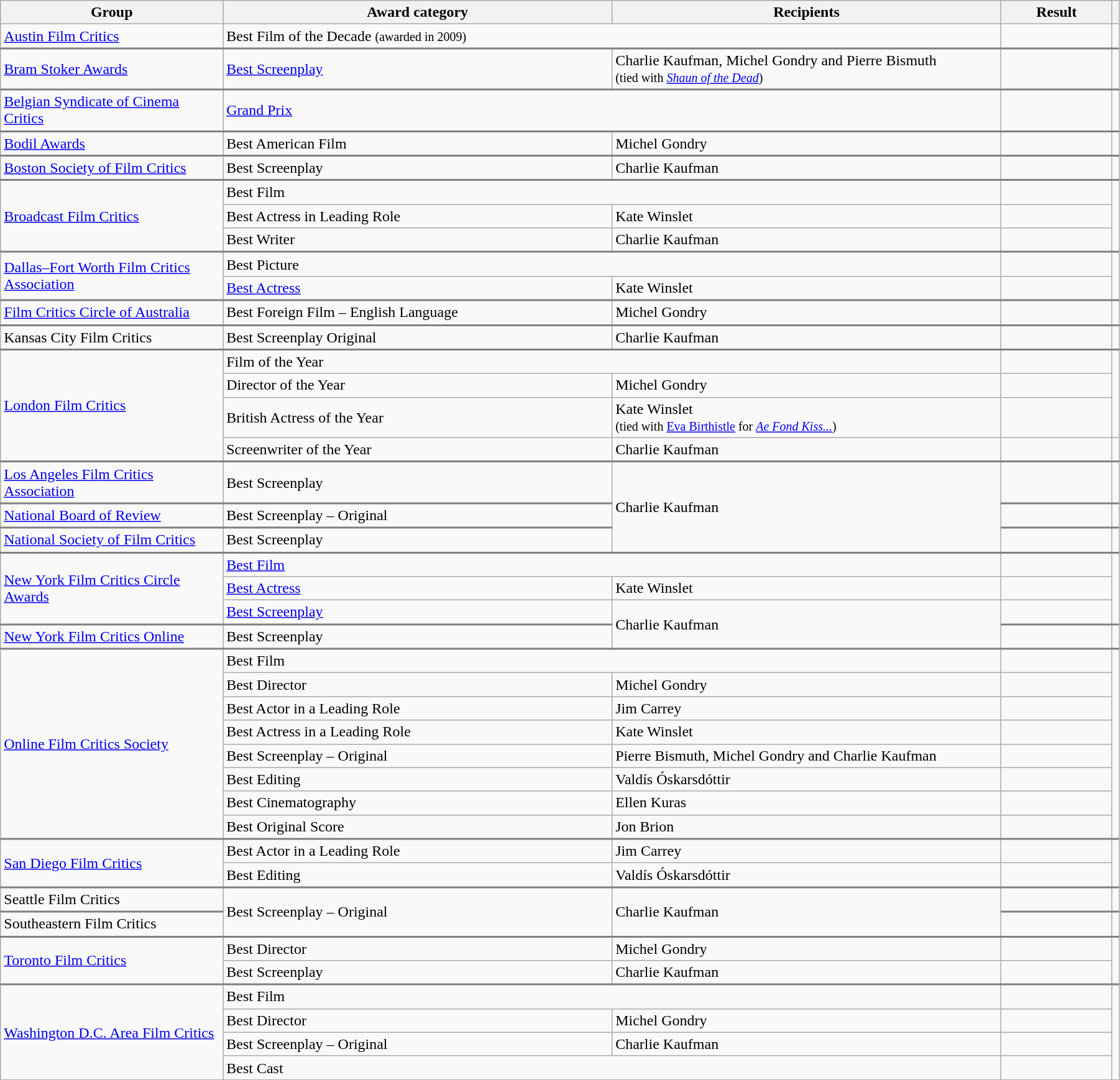<table class="wikitable" width="95%" cellpadding="5">
<tr>
<th width="20%">Group</th>
<th width="35%">Award category</th>
<th width="35%">Recipients</th>
<th width="10%">Result</th>
<th scope="col" class="unsortable"></th>
</tr>
<tr>
<td><a href='#'>Austin Film Critics</a></td>
<td colspan=2>Best Film of the Decade <small>(awarded in 2009)</small></td>
<td></td>
<td rowspan=1 style="text-align:center;"></td>
</tr>
<tr style="border-top:2px solid gray;">
<td><a href='#'>Bram Stoker Awards</a></td>
<td><a href='#'>Best Screenplay</a></td>
<td>Charlie Kaufman, Michel Gondry and Pierre Bismuth <br><small>(tied with <em><a href='#'>Shaun of the Dead</a></em>)</small></td>
<td></td>
<td rowspan=1 style="text-align:center;"></td>
</tr>
<tr style="border-top:2px solid gray;">
<td><a href='#'>Belgian Syndicate of Cinema Critics</a></td>
<td colspan=2><a href='#'>Grand Prix</a></td>
<td></td>
<td rowspan=1 style="text-align:center;"></td>
</tr>
<tr style="border-top:2px solid gray;">
<td><a href='#'>Bodil Awards</a></td>
<td>Best American Film</td>
<td>Michel Gondry</td>
<td></td>
<td rowspan=1 style="text-align:center;"></td>
</tr>
<tr style="border-top:2px solid gray;">
<td><a href='#'>Boston Society of Film Critics</a></td>
<td>Best Screenplay</td>
<td>Charlie Kaufman</td>
<td></td>
<td rowspan=1 style="text-align:center;"></td>
</tr>
<tr style="border-top:2px solid gray;">
<td rowspan=3><a href='#'>Broadcast Film Critics</a></td>
<td colspan="2">Best Film</td>
<td></td>
<td rowspan=3 style="text-align:center;"></td>
</tr>
<tr>
<td>Best Actress in Leading Role</td>
<td>Kate Winslet</td>
<td></td>
</tr>
<tr>
<td>Best Writer</td>
<td>Charlie Kaufman</td>
<td></td>
</tr>
<tr style="border-top:2px solid gray;">
<td rowspan=2><a href='#'>Dallas–Fort Worth Film Critics Association</a></td>
<td colspan=2>Best Picture</td>
<td></td>
<td rowspan=2 style="text-align:center;"></td>
</tr>
<tr>
<td><a href='#'>Best Actress</a></td>
<td>Kate Winslet</td>
<td></td>
</tr>
<tr style="border-top:2px solid gray;">
<td><a href='#'>Film Critics Circle of Australia</a></td>
<td>Best Foreign Film – English Language</td>
<td>Michel Gondry</td>
<td></td>
<td rowspan=1 style="text-align:center;"></td>
</tr>
<tr style="border-top:2px solid gray;">
<td>Kansas City Film Critics</td>
<td>Best Screenplay  Original</td>
<td>Charlie Kaufman</td>
<td></td>
<td rowspan=1 style="text-align:center;"></td>
</tr>
<tr style="border-top:2px solid gray;">
<td rowspan=4><a href='#'>London Film Critics</a></td>
<td colspan="2">Film of the Year</td>
<td></td>
<td rowspan="3" style="text-align:center;"><br></td>
</tr>
<tr>
<td>Director of the Year</td>
<td>Michel Gondry</td>
<td></td>
</tr>
<tr>
<td>British Actress of the Year</td>
<td>Kate Winslet<br><small>(tied with <a href='#'>Eva Birthistle</a> for <em><a href='#'>Ae Fond Kiss...</a></em>)</small></td>
<td></td>
</tr>
<tr>
<td>Screenwriter of the Year</td>
<td>Charlie Kaufman</td>
<td></td>
<td></td>
</tr>
<tr style="border-top:2px solid gray;">
<td><a href='#'>Los Angeles Film Critics Association</a></td>
<td>Best Screenplay</td>
<td rowspan="3">Charlie Kaufman</td>
<td></td>
<td rowspan="1" style="text-align:center;"></td>
</tr>
<tr style="border-top:2px solid gray;">
<td><a href='#'>National Board of Review</a></td>
<td>Best Screenplay – Original</td>
<td></td>
<td rowspan="1" style="text-align:center;"></td>
</tr>
<tr style="border-top:2px solid gray;">
<td><a href='#'>National Society of Film Critics</a></td>
<td>Best Screenplay</td>
<td></td>
<td rowspan="1" style="text-align:center;"></td>
</tr>
<tr style="border-top:2px solid gray;">
<td rowspan=3><a href='#'>New York Film Critics Circle Awards</a></td>
<td colspan=2><a href='#'>Best Film</a></td>
<td></td>
<td rowspan=3 style="text-align:center;"></td>
</tr>
<tr>
<td><a href='#'>Best Actress</a></td>
<td>Kate Winslet</td>
<td></td>
</tr>
<tr>
<td><a href='#'>Best Screenplay</a></td>
<td rowspan="2">Charlie Kaufman</td>
<td></td>
</tr>
<tr style="border-top:2px solid gray;">
<td><a href='#'>New York Film Critics Online</a></td>
<td>Best Screenplay</td>
<td></td>
<td rowspan=1 style="text-align:center;"></td>
</tr>
<tr style="border-top:2px solid gray;">
<td rowspan=8><a href='#'>Online Film Critics Society</a></td>
<td colspan="2">Best Film</td>
<td></td>
<td rowspan=8 style="text-align:center;"></td>
</tr>
<tr>
<td>Best Director</td>
<td>Michel Gondry</td>
<td></td>
</tr>
<tr>
<td>Best Actor in a Leading Role</td>
<td>Jim Carrey</td>
<td></td>
</tr>
<tr>
<td>Best Actress in a Leading Role</td>
<td>Kate Winslet</td>
<td></td>
</tr>
<tr>
<td>Best Screenplay – Original</td>
<td>Pierre Bismuth, Michel Gondry and Charlie Kaufman</td>
<td></td>
</tr>
<tr>
<td>Best Editing</td>
<td>Valdís Óskarsdóttir</td>
<td></td>
</tr>
<tr>
<td>Best Cinematography</td>
<td>Ellen Kuras</td>
<td></td>
</tr>
<tr>
<td>Best Original Score</td>
<td>Jon Brion</td>
<td></td>
</tr>
<tr style="border-top:2px solid gray;">
<td rowspan=2><a href='#'>San Diego Film Critics</a></td>
<td>Best Actor in a Leading Role</td>
<td>Jim Carrey</td>
<td></td>
<td rowspan=2 style="text-align:center;"></td>
</tr>
<tr>
<td>Best Editing</td>
<td>Valdís Óskarsdóttir</td>
<td></td>
</tr>
<tr style="border-top:2px solid gray;">
<td>Seattle Film Critics</td>
<td rowspan="2">Best Screenplay – Original</td>
<td rowspan="2">Charlie Kaufman</td>
<td></td>
<td rowspan=1 style="text-align:center;"></td>
</tr>
<tr style="border-top:2px solid gray;">
<td>Southeastern Film Critics</td>
<td></td>
<td rowspan=1 style="text-align:center;"></td>
</tr>
<tr style="border-top:2px solid gray;">
<td rowspan=2><a href='#'>Toronto Film Critics</a></td>
<td>Best Director</td>
<td>Michel Gondry</td>
<td></td>
<td rowspan=2 style="text-align:center;"></td>
</tr>
<tr>
<td>Best Screenplay</td>
<td>Charlie Kaufman</td>
<td></td>
</tr>
<tr style="border-top:2px solid gray;">
<td rowspan=4><a href='#'>Washington D.C. Area Film Critics</a></td>
<td colspan=2>Best Film</td>
<td></td>
<td rowspan=4 style="text-align:center;"></td>
</tr>
<tr>
<td>Best Director</td>
<td>Michel Gondry</td>
<td></td>
</tr>
<tr>
<td>Best Screenplay – Original</td>
<td>Charlie Kaufman</td>
<td></td>
</tr>
<tr>
<td colspan="2">Best Cast</td>
<td></td>
</tr>
</table>
